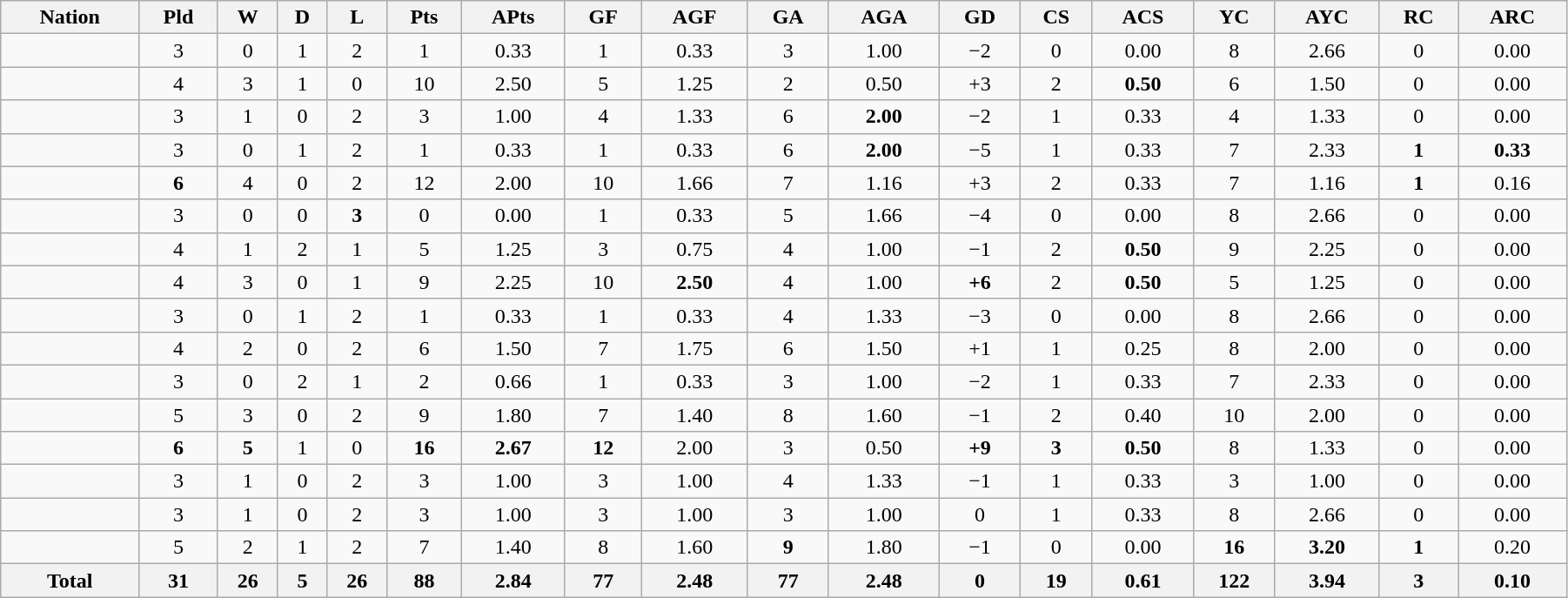<table class="wikitable sortable" style="text-align:center; width:95%">
<tr>
<th>Nation</th>
<th>Pld</th>
<th>W</th>
<th>D</th>
<th>L</th>
<th>Pts</th>
<th>APts</th>
<th>GF</th>
<th>AGF</th>
<th>GA</th>
<th>AGA</th>
<th>GD</th>
<th>CS</th>
<th>ACS</th>
<th>YC</th>
<th>AYC</th>
<th>RC</th>
<th>ARC</th>
</tr>
<tr>
<td align="left"><em></em></td>
<td>3</td>
<td>0</td>
<td>1</td>
<td>2</td>
<td>1</td>
<td>0.33</td>
<td>1</td>
<td>0.33</td>
<td>3</td>
<td>1.00</td>
<td>−2</td>
<td>0</td>
<td>0.00</td>
<td>8</td>
<td>2.66</td>
<td>0</td>
<td>0.00</td>
</tr>
<tr>
<td align="left"></td>
<td>4</td>
<td>3</td>
<td>1</td>
<td>0</td>
<td>10</td>
<td>2.50</td>
<td>5</td>
<td>1.25</td>
<td>2</td>
<td>0.50</td>
<td>+3</td>
<td>2</td>
<td><strong>0.50</strong></td>
<td>6</td>
<td>1.50</td>
<td>0</td>
<td>0.00</td>
</tr>
<tr>
<td align="left"></td>
<td>3</td>
<td>1</td>
<td>0</td>
<td>2</td>
<td>3</td>
<td>1.00</td>
<td>4</td>
<td>1.33</td>
<td>6</td>
<td><strong>2.00</strong></td>
<td>−2</td>
<td>1</td>
<td>0.33</td>
<td>4</td>
<td>1.33</td>
<td>0</td>
<td>0.00</td>
</tr>
<tr>
<td align="left"></td>
<td>3</td>
<td>0</td>
<td>1</td>
<td>2</td>
<td>1</td>
<td>0.33</td>
<td>1</td>
<td>0.33</td>
<td>6</td>
<td><strong>2.00</strong></td>
<td>−5</td>
<td>1</td>
<td>0.33</td>
<td>7</td>
<td>2.33</td>
<td><strong>1</strong></td>
<td><strong>0.33</strong></td>
</tr>
<tr>
<td align="left"></td>
<td><strong>6</strong></td>
<td>4</td>
<td>0</td>
<td>2</td>
<td>12</td>
<td>2.00</td>
<td>10</td>
<td>1.66</td>
<td>7</td>
<td>1.16</td>
<td>+3</td>
<td>2</td>
<td>0.33</td>
<td>7</td>
<td>1.16</td>
<td><strong>1</strong></td>
<td>0.16</td>
</tr>
<tr>
<td align="left"></td>
<td>3</td>
<td>0</td>
<td>0</td>
<td><strong>3</strong></td>
<td>0</td>
<td>0.00</td>
<td>1</td>
<td>0.33</td>
<td>5</td>
<td>1.66</td>
<td>−4</td>
<td>0</td>
<td>0.00</td>
<td>8</td>
<td>2.66</td>
<td>0</td>
<td>0.00</td>
</tr>
<tr>
<td align="left"></td>
<td>4</td>
<td>1</td>
<td>2</td>
<td>1</td>
<td>5</td>
<td>1.25</td>
<td>3</td>
<td>0.75</td>
<td>4</td>
<td>1.00</td>
<td>−1</td>
<td>2</td>
<td><strong>0.50</strong></td>
<td>9</td>
<td>2.25</td>
<td>0</td>
<td>0.00</td>
</tr>
<tr>
<td align="left"></td>
<td>4</td>
<td>3</td>
<td>0</td>
<td>1</td>
<td>9</td>
<td>2.25</td>
<td>10</td>
<td><strong>2.50</strong></td>
<td>4</td>
<td>1.00</td>
<td><strong>+6</strong></td>
<td>2</td>
<td><strong>0.50</strong></td>
<td>5</td>
<td>1.25</td>
<td>0</td>
<td>0.00</td>
</tr>
<tr>
<td align="left"></td>
<td>3</td>
<td>0</td>
<td>1</td>
<td>2</td>
<td>1</td>
<td>0.33</td>
<td>1</td>
<td>0.33</td>
<td>4</td>
<td>1.33</td>
<td>−3</td>
<td>0</td>
<td>0.00</td>
<td>8</td>
<td>2.66</td>
<td>0</td>
<td>0.00</td>
</tr>
<tr>
<td align="left"></td>
<td>4</td>
<td>2</td>
<td>0</td>
<td>2</td>
<td>6</td>
<td>1.50</td>
<td>7</td>
<td>1.75</td>
<td>6</td>
<td>1.50</td>
<td>+1</td>
<td>1</td>
<td>0.25</td>
<td>8</td>
<td>2.00</td>
<td>0</td>
<td>0.00</td>
</tr>
<tr>
<td align="left"></td>
<td>3</td>
<td>0</td>
<td>2</td>
<td>1</td>
<td>2</td>
<td>0.66</td>
<td>1</td>
<td>0.33</td>
<td>3</td>
<td>1.00</td>
<td>−2</td>
<td>1</td>
<td>0.33</td>
<td>7</td>
<td>2.33</td>
<td>0</td>
<td>0.00</td>
</tr>
<tr>
<td align="left"></td>
<td>5</td>
<td>3</td>
<td>0</td>
<td>2</td>
<td>9</td>
<td>1.80</td>
<td>7</td>
<td>1.40</td>
<td>8</td>
<td>1.60</td>
<td>−1</td>
<td>2</td>
<td>0.40</td>
<td>10</td>
<td>2.00</td>
<td>0</td>
<td>0.00</td>
</tr>
<tr>
<td align="left"></td>
<td><strong>6</strong></td>
<td><strong>5</strong></td>
<td>1</td>
<td>0</td>
<td><strong>16</strong></td>
<td><strong>2.67</strong></td>
<td><strong>12</strong></td>
<td>2.00</td>
<td>3</td>
<td>0.50</td>
<td><strong>+9</strong></td>
<td><strong>3</strong></td>
<td><strong>0.50</strong></td>
<td>8</td>
<td>1.33</td>
<td>0</td>
<td>0.00</td>
</tr>
<tr>
<td align="left"></td>
<td>3</td>
<td>1</td>
<td>0</td>
<td>2</td>
<td>3</td>
<td>1.00</td>
<td>3</td>
<td>1.00</td>
<td>4</td>
<td>1.33</td>
<td>−1</td>
<td>1</td>
<td>0.33</td>
<td>3</td>
<td>1.00</td>
<td>0</td>
<td>0.00</td>
</tr>
<tr>
<td align="left"><em></em></td>
<td>3</td>
<td>1</td>
<td>0</td>
<td>2</td>
<td>3</td>
<td>1.00</td>
<td>3</td>
<td>1.00</td>
<td>3</td>
<td>1.00</td>
<td>0</td>
<td>1</td>
<td>0.33</td>
<td>8</td>
<td>2.66</td>
<td>0</td>
<td>0.00</td>
</tr>
<tr>
<td align="left"></td>
<td>5</td>
<td>2</td>
<td>1</td>
<td>2</td>
<td>7</td>
<td>1.40</td>
<td>8</td>
<td>1.60</td>
<td><strong>9</strong></td>
<td>1.80</td>
<td>−1</td>
<td>0</td>
<td>0.00</td>
<td><strong>16</strong></td>
<td><strong>3.20</strong></td>
<td><strong>1</strong></td>
<td>0.20</td>
</tr>
<tr>
<th align="left"><strong>Total</strong></th>
<th>31</th>
<th>26</th>
<th>5</th>
<th>26</th>
<th>88</th>
<th>2.84</th>
<th>77</th>
<th>2.48</th>
<th>77</th>
<th>2.48</th>
<th>0</th>
<th>19</th>
<th>0.61</th>
<th>122</th>
<th>3.94</th>
<th>3</th>
<th>0.10</th>
</tr>
</table>
